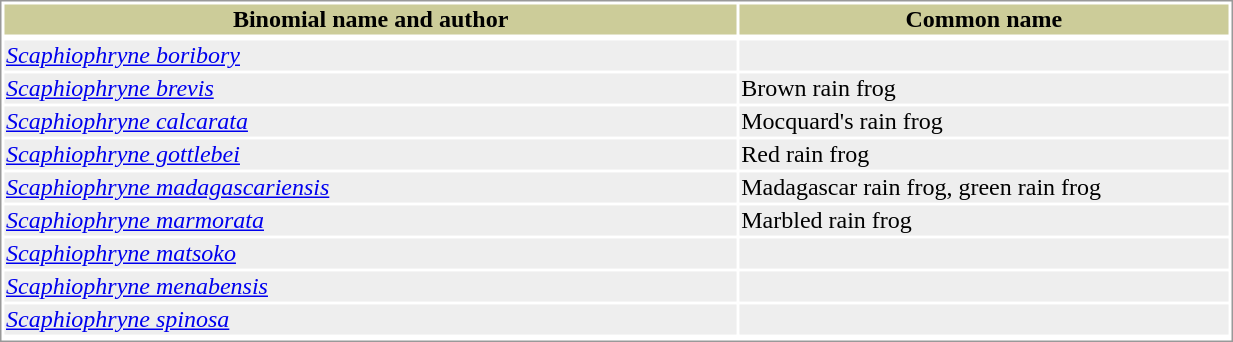<table style="text-align:left; border:1px solid #999999; width: 65%">
<tr style="background:#CCCC99; text-align: center; ">
<th style="width: 60%; ">Binomial name and author</th>
<th style="width: 40%; ">Common name</th>
</tr>
<tr>
</tr>
<tr style="background:#EEEEEE;">
<td><em><a href='#'>Scaphiophryne boribory</a></em> </td>
<td></td>
</tr>
<tr style="background:#EEEEEE;">
<td><em><a href='#'>Scaphiophryne brevis</a></em> </td>
<td>Brown rain frog</td>
</tr>
<tr style="background:#EEEEEE;">
<td><em><a href='#'>Scaphiophryne calcarata</a></em> </td>
<td>Mocquard's rain frog</td>
</tr>
<tr style="background:#EEEEEE;">
<td><em><a href='#'>Scaphiophryne gottlebei</a></em> </td>
<td>Red rain frog</td>
</tr>
<tr style="background:#EEEEEE;">
<td><em><a href='#'>Scaphiophryne madagascariensis</a></em> </td>
<td>Madagascar rain frog, green rain frog</td>
</tr>
<tr style="background:#EEEEEE;">
<td><em><a href='#'>Scaphiophryne marmorata</a></em> </td>
<td>Marbled rain frog</td>
</tr>
<tr style="background:#EEEEEE;">
<td><em><a href='#'>Scaphiophryne matsoko</a></em> </td>
<td></td>
</tr>
<tr style="background:#EEEEEE;">
<td><em><a href='#'>Scaphiophryne menabensis</a></em> </td>
<td></td>
</tr>
<tr style="background:#EEEEEE;">
<td><em><a href='#'>Scaphiophryne spinosa</a></em> </td>
<td></td>
</tr>
<tr>
</tr>
</table>
